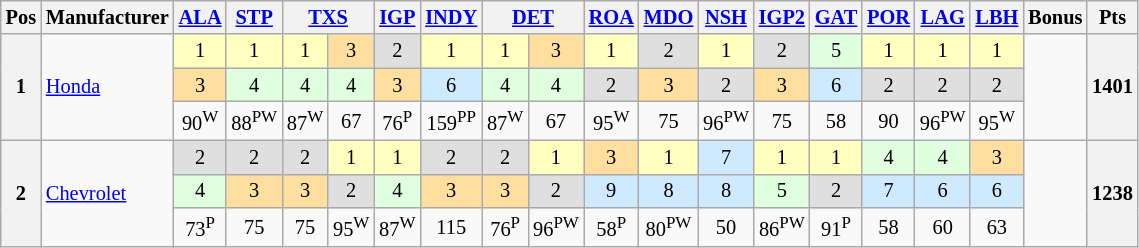<table class="wikitable" style="font-size:85%;text-align:center">
<tr>
<th>Pos</th>
<th>Manufacturer</th>
<th><a href='#'>ALA</a></th>
<th><a href='#'>STP</a></th>
<th colspan="2"><a href='#'>TXS</a></th>
<th><a href='#'>IGP</a></th>
<th><a href='#'>INDY</a></th>
<th colspan="2"><a href='#'>DET</a></th>
<th><a href='#'>ROA</a></th>
<th><a href='#'>MDO</a></th>
<th><a href='#'>NSH</a></th>
<th><a href='#'>IGP2</a></th>
<th><a href='#'>GAT</a></th>
<th><a href='#'>POR</a></th>
<th><a href='#'>LAG</a></th>
<th><a href='#'>LBH</a></th>
<th>Bonus</th>
<th>Pts</th>
</tr>
<tr>
<th rowspan="3">1</th>
<td rowspan="3"align="left"><a href='#'>Honda</a></td>
<td style="background:#FFFFBF;">1</td>
<td style="background:#FFFFBF;">1</td>
<td style="background:#FFFFBF;">1</td>
<td style="background:#FFDF9F;">3</td>
<td style="background:#DFDFDF;">2</td>
<td style="background:#FFFFBF;">1</td>
<td style="background:#FFFFBF;">1</td>
<td style="background:#FFDF9F;">3</td>
<td style="background:#FFFFBF;">1</td>
<td style="background:#DFDFDF;">2</td>
<td style="background:#FFFFBF;">1</td>
<td style="background:#DFDFDF;">2</td>
<td style="background:#DFFFDF;">5</td>
<td style="background:#FFFFBF;">1</td>
<td style="background:#FFFFBF;">1</td>
<td style="background:#FFFFBF;">1</td>
<td rowspan="3"></td>
<th rowspan="3">1401</th>
</tr>
<tr>
<td style="background:#FFDF9F;">3</td>
<td style="background:#DFFFDF;">4</td>
<td style="background:#DFFFDF;">4</td>
<td style="background:#DFFFDF;">4</td>
<td style="background:#FFDF9F;">3</td>
<td style="background:#CFEAFF;">6</td>
<td style="background:#DFFFDF;">4</td>
<td style="background:#DFFFDF;">4</td>
<td style="background:#DFDFDF;">2</td>
<td style="background:#FFDF9F;">3</td>
<td style="background:#DFDFDF;">2</td>
<td style="background:#FFDF9F;">3</td>
<td style="background:#CFEAFF;">6</td>
<td style="background:#DFDFDF;">2</td>
<td style="background:#DFDFDF;">2</td>
<td style="background:#DFDFDF;">2</td>
</tr>
<tr>
<td>90<sup>W</sup></td>
<td>88<sup>PW</sup></td>
<td>87<sup>W</sup></td>
<td>67</td>
<td>76<sup>P</sup></td>
<td>159<sup>PP</sup></td>
<td>87<sup>W</sup></td>
<td>67</td>
<td>95<sup>W</sup></td>
<td>75</td>
<td>96<sup>PW</sup></td>
<td>75</td>
<td>58</td>
<td>90</td>
<td>96<sup>PW</sup></td>
<td>95<sup>W</sup></td>
</tr>
<tr>
<th rowspan="3">2</th>
<td rowspan="3"align="left"><a href='#'>Chevrolet</a></td>
<td style="background:#DFDFDF;">2</td>
<td style="background:#DFDFDF;">2</td>
<td style="background:#DFDFDF;">2</td>
<td style="background:#FFFFBF;">1</td>
<td style="background:#FFFFBF;">1</td>
<td style="background:#DFDFDF;">2</td>
<td style="background:#DFDFDF;">2</td>
<td style="background:#FFFFBF;">1</td>
<td style="background:#FFDF9F;">3</td>
<td style="background:#FFFFBF;">1</td>
<td style="background:#CFEAFF;">7</td>
<td style="background:#FFFFBF;">1</td>
<td style="background:#FFFFBF;">1</td>
<td style="background:#DFFFDF;">4</td>
<td style="background:#DFFFDF;">4</td>
<td style="background:#FFDF9F;">3</td>
<td rowspan="3"></td>
<th rowspan="3">1238</th>
</tr>
<tr>
<td style="background:#DFFFDF;">4</td>
<td style="background:#FFDF9F;">3</td>
<td style="background:#FFDF9F;">3</td>
<td style="background:#DFDFDF;">2</td>
<td style="background:#DFFFDF;">4</td>
<td style="background:#FFDF9F;">3</td>
<td style="background:#FFDF9F;">3</td>
<td style="background:#DFDFDF;">2</td>
<td style="background:#CFEAFF;">9</td>
<td style="background:#CFEAFF;">8</td>
<td style="background:#CFEAFF;">8</td>
<td style="background:#DFFFDF;">5</td>
<td style="background:#DFDFDF;">2</td>
<td style="background:#CFEAFF;">7</td>
<td style="background:#CFEAFF;">6</td>
<td style="background:#CFEAFF;">6</td>
</tr>
<tr>
<td>73<sup>P</sup></td>
<td>75</td>
<td>75</td>
<td>95<sup>W</sup></td>
<td>87<sup>W</sup></td>
<td>115</td>
<td>76<sup>P</sup></td>
<td>96<sup>PW</sup></td>
<td>58<sup>P</sup></td>
<td>80<sup>PW</sup></td>
<td>50</td>
<td>86<sup>PW</sup></td>
<td>91<sup>P</sup></td>
<td>58</td>
<td>60</td>
<td>63</td>
</tr>
</table>
